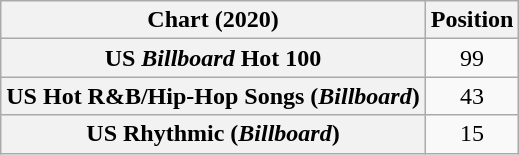<table class="wikitable sortable plainrowheaders" style="text-align:center">
<tr>
<th scope="col">Chart (2020)</th>
<th scope="col">Position</th>
</tr>
<tr>
<th scope="row">US <em>Billboard</em> Hot 100</th>
<td>99</td>
</tr>
<tr>
<th scope="row">US Hot R&B/Hip-Hop Songs (<em>Billboard</em>)</th>
<td>43</td>
</tr>
<tr>
<th scope="row">US Rhythmic (<em>Billboard</em>)</th>
<td>15</td>
</tr>
</table>
